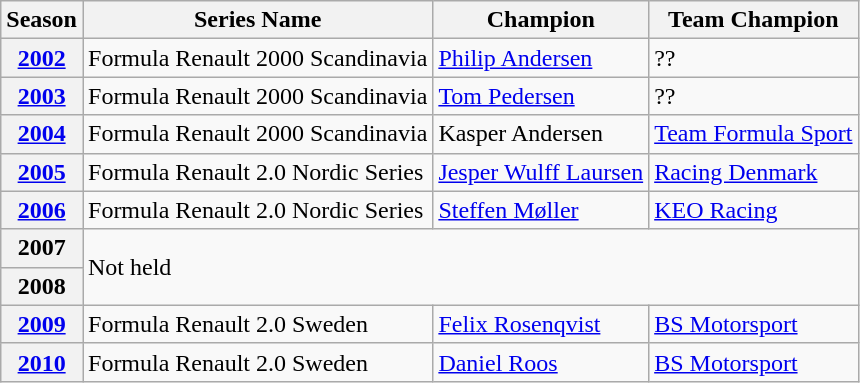<table class="wikitable">
<tr>
<th>Season</th>
<th>Series Name</th>
<th>Champion</th>
<th>Team Champion</th>
</tr>
<tr>
<th><a href='#'>2002</a></th>
<td>Formula Renault 2000 Scandinavia</td>
<td> <a href='#'>Philip Andersen</a></td>
<td> ??</td>
</tr>
<tr>
<th><a href='#'>2003</a></th>
<td>Formula Renault 2000 Scandinavia</td>
<td> <a href='#'>Tom Pedersen</a></td>
<td> ??</td>
</tr>
<tr>
<th><a href='#'>2004</a></th>
<td>Formula Renault 2000 Scandinavia</td>
<td> Kasper Andersen</td>
<td> <a href='#'>Team Formula Sport</a></td>
</tr>
<tr>
<th><a href='#'>2005</a></th>
<td>Formula Renault 2.0 Nordic Series</td>
<td> <a href='#'>Jesper Wulff Laursen</a></td>
<td> <a href='#'>Racing Denmark</a></td>
</tr>
<tr>
<th><a href='#'>2006</a></th>
<td>Formula Renault 2.0 Nordic Series</td>
<td> <a href='#'>Steffen Møller</a></td>
<td> <a href='#'>KEO Racing</a></td>
</tr>
<tr>
<th>2007</th>
<td colspan=3 rowspan=2>Not held</td>
</tr>
<tr>
<th>2008</th>
</tr>
<tr>
<th><a href='#'>2009</a></th>
<td>Formula Renault 2.0 Sweden</td>
<td> <a href='#'>Felix Rosenqvist</a></td>
<td> <a href='#'>BS Motorsport</a></td>
</tr>
<tr>
<th><a href='#'>2010</a></th>
<td>Formula Renault 2.0 Sweden</td>
<td> <a href='#'>Daniel Roos</a></td>
<td> <a href='#'>BS Motorsport</a></td>
</tr>
</table>
